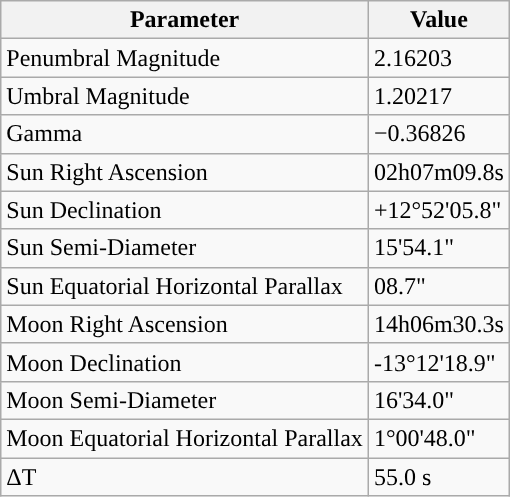<table class="wikitable">
<tr>
<th>Parameter</th>
<th>Value</th>
</tr>
<tr>
<td>Penumbral Magnitude</td>
<td>2.16203</td>
</tr>
<tr>
<td>Umbral Magnitude</td>
<td>1.20217</td>
</tr>
<tr>
<td>Gamma</td>
<td>−0.36826</td>
</tr>
<tr>
<td>Sun Right Ascension</td>
<td>02h07m09.8s</td>
</tr>
<tr>
<td>Sun Declination</td>
<td>+12°52'05.8"</td>
</tr>
<tr>
<td>Sun Semi-Diameter</td>
<td>15'54.1"</td>
</tr>
<tr>
<td>Sun Equatorial Horizontal Parallax</td>
<td>08.7"</td>
</tr>
<tr>
<td>Moon Right Ascension</td>
<td>14h06m30.3s</td>
</tr>
<tr>
<td>Moon Declination</td>
<td>-13°12'18.9"</td>
</tr>
<tr>
<td>Moon Semi-Diameter</td>
<td>16'34.0"</td>
</tr>
<tr>
<td>Moon Equatorial Horizontal Parallax</td>
<td>1°00'48.0"</td>
</tr>
<tr>
<td>ΔT</td>
<td>55.0 s</td>
</tr>
</table>
